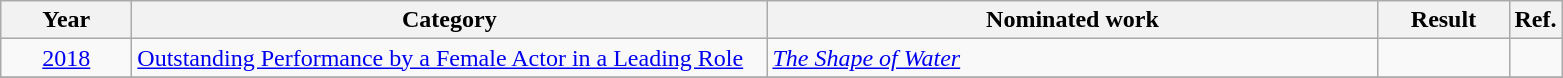<table class=wikitable>
<tr>
<th scope="col" style="width:5em;">Year</th>
<th scope="col" style="width:26em;">Category</th>
<th scope="col" style="width:25em;">Nominated work</th>
<th scope="col" style="width:5em;">Result</th>
<th>Ref.</th>
</tr>
<tr>
<td align="center"><a href='#'>2018</a></td>
<td><a href='#'>Outstanding Performance by a Female Actor in a Leading Role</a></td>
<td><em><a href='#'>The Shape of Water</a></em></td>
<td></td>
<td align="center"></td>
</tr>
<tr>
</tr>
</table>
